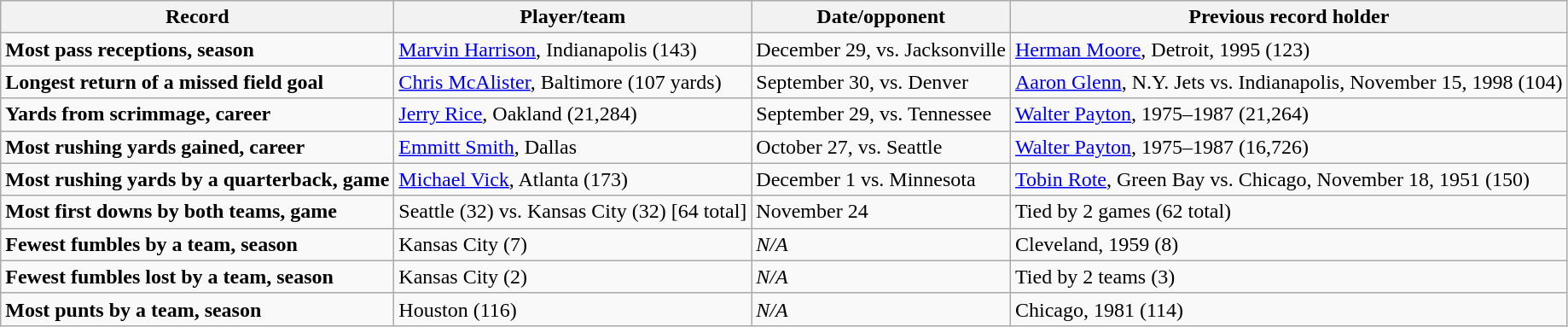<table class="wikitable">
<tr>
<th>Record</th>
<th>Player/team</th>
<th>Date/opponent</th>
<th>Previous record holder</th>
</tr>
<tr>
<td><strong>Most pass receptions, season</strong></td>
<td><a href='#'>Marvin Harrison</a>, Indianapolis (143)</td>
<td>December 29, vs. Jacksonville</td>
<td><a href='#'>Herman Moore</a>, Detroit, 1995 (123)</td>
</tr>
<tr>
<td><strong>Longest return of a missed field goal</strong></td>
<td><a href='#'>Chris McAlister</a>, Baltimore (107 yards)</td>
<td>September 30, vs. Denver</td>
<td><a href='#'>Aaron Glenn</a>, N.Y. Jets vs. Indianapolis, November 15, 1998 (104)</td>
</tr>
<tr>
<td><strong>Yards from scrimmage, career</strong></td>
<td><a href='#'>Jerry Rice</a>, Oakland (21,284)</td>
<td>September 29, vs. Tennessee</td>
<td><a href='#'>Walter Payton</a>, 1975–1987 (21,264)</td>
</tr>
<tr>
<td><strong>Most rushing yards gained, career</strong></td>
<td><a href='#'>Emmitt Smith</a>, Dallas</td>
<td>October 27, vs. Seattle</td>
<td><a href='#'>Walter Payton</a>, 1975–1987 (16,726)</td>
</tr>
<tr>
<td><strong>Most rushing yards by a quarterback, game </strong></td>
<td><a href='#'>Michael Vick</a>, Atlanta (173)</td>
<td>December 1 vs. Minnesota</td>
<td><a href='#'>Tobin Rote</a>, Green Bay vs. Chicago, November 18, 1951 (150)</td>
</tr>
<tr>
<td><strong>Most first downs by both teams, game</strong></td>
<td>Seattle (32) vs. Kansas City (32) [64 total]</td>
<td>November 24</td>
<td>Tied by 2 games (62 total)</td>
</tr>
<tr>
<td><strong>Fewest fumbles by a team, season</strong></td>
<td>Kansas City (7)</td>
<td><em>N/A</em></td>
<td>Cleveland, 1959 (8)</td>
</tr>
<tr>
<td><strong>Fewest fumbles lost by a team, season</strong></td>
<td>Kansas City (2)</td>
<td><em>N/A</em></td>
<td>Tied by 2 teams (3)</td>
</tr>
<tr>
<td><strong>Most punts by a team, season</strong></td>
<td>Houston (116)</td>
<td><em>N/A</em></td>
<td>Chicago, 1981 (114)</td>
</tr>
</table>
